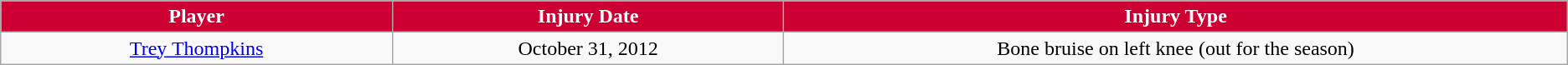<table class="wikitable sortable sortable">
<tr>
<th style="background:#CC0033; color:white" width="10%">Player</th>
<th style="background:#CC0033; color:white" width="10%">Injury Date</th>
<th style="background:#CC0033; color:white" width="20%">Injury Type</th>
</tr>
<tr style="text-align: center">
<td><a href='#'>Trey Thompkins</a></td>
<td>October 31, 2012</td>
<td>Bone bruise on left knee (out for the season)</td>
</tr>
</table>
